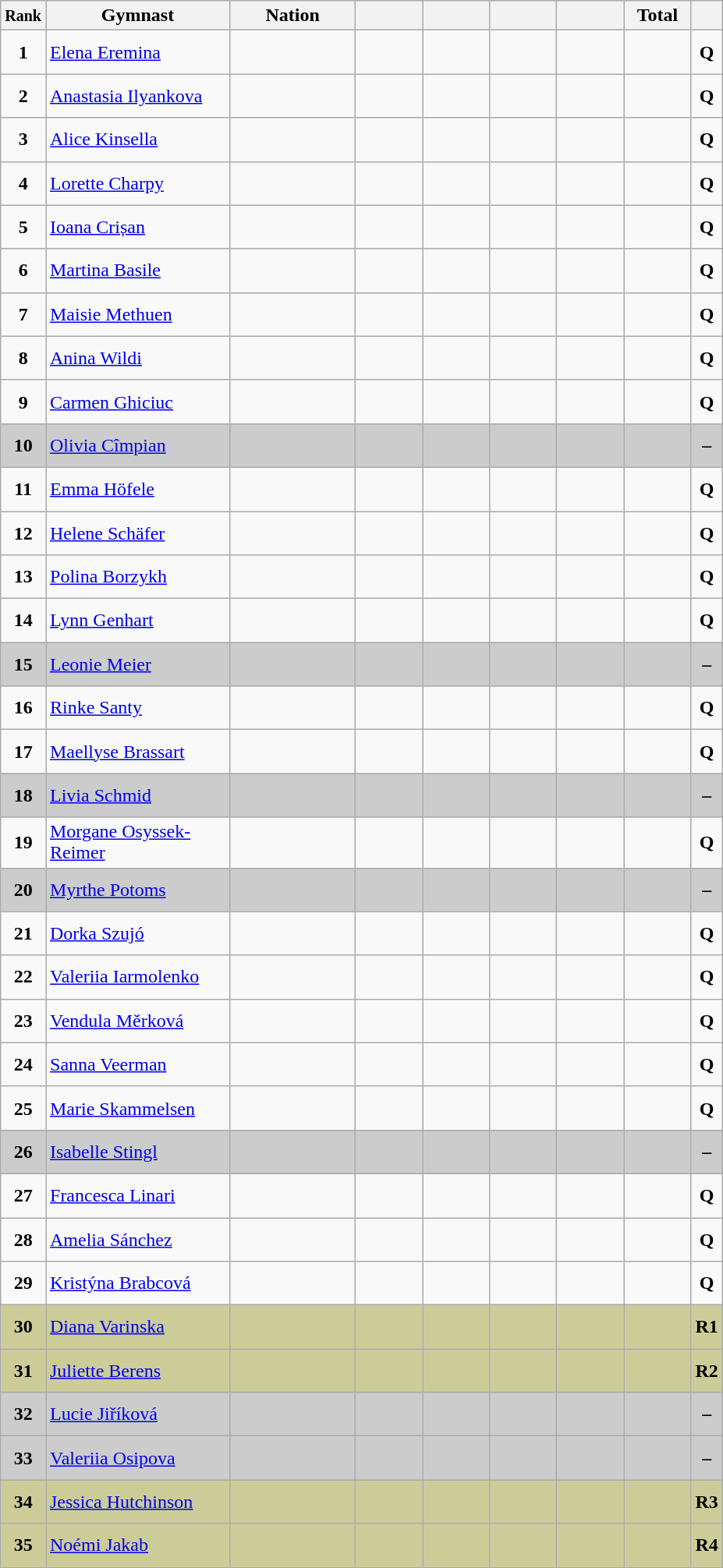<table class="wikitable sortable" style="text-align:center;">
<tr>
<th scope="col" style="width:15px;"><small>Rank</small></th>
<th scope="col" style="width:150px;">Gymnast</th>
<th scope="col" style="width:100px;">Nation</th>
<th scope="col" style="width:50px;"></th>
<th scope="col" style="width:50px;"></th>
<th scope="col" style="width:50px;"></th>
<th scope="col" style="width:50px;"></th>
<th scope="col" style="width:50px;">Total</th>
<th scope="col" style="width:15px;"><small></small></th>
</tr>
<tr>
<td scope="row" style="text-align:center"><strong>1</strong></td>
<td style="height:30px; text-align:left;"><a href='#'>Elena Eremina</a></td>
<td style="text-align:left;"></td>
<td></td>
<td></td>
<td></td>
<td></td>
<td><strong></strong></td>
<td><strong>Q</strong></td>
</tr>
<tr>
<td scope="row" style="text-align:center"><strong>2</strong></td>
<td style="height:30px; text-align:left;"><a href='#'>Anastasia Ilyankova</a></td>
<td style="text-align:left;"></td>
<td></td>
<td></td>
<td></td>
<td></td>
<td><strong></strong></td>
<td><strong>Q</strong></td>
</tr>
<tr>
<td scope="row" style="text-align:center"><strong>3</strong></td>
<td style="height:30px; text-align:left;"><a href='#'>Alice Kinsella</a></td>
<td style="text-align:left;"></td>
<td></td>
<td></td>
<td></td>
<td></td>
<td><strong></strong></td>
<td><strong>Q</strong></td>
</tr>
<tr>
<td scope="row" style="text-align:center"><strong>4</strong></td>
<td style="height:30px; text-align:left;"><a href='#'>Lorette Charpy</a></td>
<td style="text-align:left;"></td>
<td></td>
<td></td>
<td></td>
<td></td>
<td><strong></strong></td>
<td><strong>Q</strong></td>
</tr>
<tr>
<td scope="row" style="text-align:center"><strong>5</strong></td>
<td style="height:30px; text-align:left;"><a href='#'>Ioana Crișan</a></td>
<td style="text-align:left;"></td>
<td></td>
<td></td>
<td></td>
<td></td>
<td><strong></strong></td>
<td><strong>Q</strong></td>
</tr>
<tr>
<td scope="row" style="text-align:center"><strong>6</strong></td>
<td style="height:30px; text-align:left;"><a href='#'>Martina Basile</a></td>
<td style="text-align:left;"></td>
<td></td>
<td></td>
<td></td>
<td></td>
<td><strong></strong></td>
<td><strong>Q</strong></td>
</tr>
<tr>
<td scope="row" style="text-align:center"><strong>7</strong></td>
<td style="height:30px; text-align:left;"><a href='#'>Maisie Methuen</a></td>
<td style="text-align:left;"></td>
<td></td>
<td></td>
<td></td>
<td></td>
<td><strong></strong></td>
<td><strong>Q</strong></td>
</tr>
<tr>
<td scope="row" style="text-align:center"><strong>8</strong></td>
<td style="height:30px; text-align:left;"><a href='#'>Anina Wildi</a></td>
<td style="text-align:left;"></td>
<td></td>
<td></td>
<td></td>
<td></td>
<td><strong></strong></td>
<td><strong>Q</strong></td>
</tr>
<tr>
<td scope="row" style="text-align:center"><strong>9</strong></td>
<td style="height:30px; text-align:left;"><a href='#'>Carmen Ghiciuc</a></td>
<td style="text-align:left;"></td>
<td></td>
<td></td>
<td></td>
<td></td>
<td><strong></strong></td>
<td><strong>Q</strong></td>
</tr>
<tr style="background:#cccccc;">
<td scope="row" style="text-align:center"><strong>10</strong></td>
<td style="height:30px; text-align:left;"><a href='#'>Olivia Cîmpian</a></td>
<td style="text-align:left;"></td>
<td></td>
<td></td>
<td></td>
<td></td>
<td><strong></strong></td>
<td><strong>–</strong></td>
</tr>
<tr>
<td scope="row" style="text-align:center"><strong>11</strong></td>
<td style="height:30px; text-align:left;"><a href='#'>Emma Höfele</a></td>
<td style="text-align:left;"></td>
<td></td>
<td></td>
<td></td>
<td></td>
<td><strong></strong></td>
<td><strong>Q</strong></td>
</tr>
<tr>
<td scope="row" style="text-align:center"><strong>12</strong></td>
<td style="height:30px; text-align:left;"><a href='#'>Helene Schäfer</a></td>
<td style="text-align:left;"></td>
<td></td>
<td></td>
<td></td>
<td></td>
<td><strong></strong></td>
<td><strong>Q</strong></td>
</tr>
<tr>
<td scope="row" style="text-align:center"><strong>13</strong></td>
<td style="height:30px; text-align:left;"><a href='#'>Polina Borzykh</a></td>
<td style="text-align:left;"></td>
<td></td>
<td></td>
<td></td>
<td></td>
<td><strong></strong></td>
<td><strong>Q</strong></td>
</tr>
<tr>
<td scope="row" style="text-align:center"><strong>14</strong></td>
<td style="height:30px; text-align:left;"><a href='#'>Lynn Genhart</a></td>
<td style="text-align:left;"></td>
<td></td>
<td></td>
<td></td>
<td></td>
<td><strong></strong></td>
<td><strong>Q</strong></td>
</tr>
<tr style="background:#cccccc;">
<td scope="row" style="text-align:center"><strong>15</strong></td>
<td style="height:30px; text-align:left;"><a href='#'>Leonie Meier</a></td>
<td style="text-align:left;"></td>
<td></td>
<td></td>
<td></td>
<td></td>
<td><strong></strong></td>
<td><strong>–</strong></td>
</tr>
<tr>
<td scope="row" style="text-align:center"><strong>16</strong></td>
<td style="height:30px; text-align:left;"><a href='#'>Rinke Santy</a></td>
<td style="text-align:left;"></td>
<td></td>
<td></td>
<td></td>
<td></td>
<td><strong></strong></td>
<td><strong>Q</strong></td>
</tr>
<tr>
<td scope="row" style="text-align:center"><strong>17</strong></td>
<td style="height:30px; text-align:left;"><a href='#'>Maellyse Brassart</a></td>
<td style="text-align:left;"></td>
<td></td>
<td></td>
<td></td>
<td></td>
<td><strong></strong></td>
<td><strong>Q</strong></td>
</tr>
<tr style="background:#cccccc;">
<td scope="row" style="text-align:center"><strong>18</strong></td>
<td style="height:30px; text-align:left;"><a href='#'>Livia Schmid</a></td>
<td style="text-align:left;"></td>
<td></td>
<td></td>
<td></td>
<td></td>
<td><strong></strong></td>
<td><strong>–</strong></td>
</tr>
<tr>
<td scope="row" style="text-align:center"><strong>19</strong></td>
<td style="height:30px; text-align:left;"><a href='#'>Morgane Osyssek-Reimer</a></td>
<td style="text-align:left;"></td>
<td></td>
<td></td>
<td></td>
<td></td>
<td><strong></strong></td>
<td><strong>Q</strong></td>
</tr>
<tr style="background:#cccccc;">
<td scope="row" style="text-align:center"><strong>20</strong></td>
<td style="height:30px; text-align:left;"><a href='#'>Myrthe Potoms</a></td>
<td style="text-align:left;"></td>
<td></td>
<td></td>
<td></td>
<td></td>
<td><strong></strong></td>
<td><strong>–</strong></td>
</tr>
<tr>
<td scope="row" style="text-align:center"><strong>21</strong></td>
<td style="height:30px; text-align:left;"><a href='#'>Dorka Szujó</a></td>
<td style="text-align:left;"></td>
<td></td>
<td></td>
<td></td>
<td></td>
<td><strong></strong></td>
<td><strong>Q</strong></td>
</tr>
<tr>
<td scope="row" style="text-align:center"><strong>22</strong></td>
<td style="height:30px; text-align:left;"><a href='#'>Valeriia Iarmolenko</a></td>
<td style="text-align:left;"></td>
<td></td>
<td></td>
<td></td>
<td></td>
<td><strong></strong></td>
<td><strong>Q</strong></td>
</tr>
<tr>
<td scope="row" style="text-align:center"><strong>23</strong></td>
<td style="height:30px; text-align:left;"><a href='#'>Vendula Měrková</a></td>
<td style="text-align:left;"></td>
<td></td>
<td></td>
<td></td>
<td></td>
<td><strong></strong></td>
<td><strong>Q</strong></td>
</tr>
<tr>
<td scope="row" style="text-align:center"><strong>24</strong></td>
<td style="height:30px; text-align:left;"><a href='#'>Sanna Veerman</a></td>
<td style="text-align:left;"></td>
<td></td>
<td></td>
<td></td>
<td></td>
<td><strong></strong></td>
<td><strong>Q</strong></td>
</tr>
<tr>
<td scope="row" style="text-align:center"><strong>25</strong></td>
<td style="height:30px; text-align:left;"><a href='#'>Marie Skammelsen</a></td>
<td style="text-align:left;"></td>
<td></td>
<td></td>
<td></td>
<td></td>
<td><strong></strong></td>
<td><strong>Q</strong></td>
</tr>
<tr style="background:#cccccc;">
<td scope="row" style="text-align:center"><strong>26</strong></td>
<td style="height:30px; text-align:left;"><a href='#'>Isabelle Stingl</a></td>
<td style="text-align:left;"></td>
<td></td>
<td></td>
<td></td>
<td></td>
<td><strong></strong></td>
<td><strong>–</strong></td>
</tr>
<tr>
<td scope="row" style="text-align:center"><strong>27</strong></td>
<td style="height:30px; text-align:left;"><a href='#'>Francesca Linari</a></td>
<td style="text-align:left;"></td>
<td></td>
<td></td>
<td></td>
<td></td>
<td><strong></strong></td>
<td><strong>Q</strong></td>
</tr>
<tr>
<td scope="row" style="text-align:center"><strong>28</strong></td>
<td style="height:30px; text-align:left;"><a href='#'>Amelia Sánchez</a></td>
<td style="text-align:left;"></td>
<td></td>
<td></td>
<td></td>
<td></td>
<td><strong></strong></td>
<td><strong>Q</strong></td>
</tr>
<tr>
<td scope="row" style="text-align:center"><strong>29</strong></td>
<td style="height:30px; text-align:left;"><a href='#'>Kristýna Brabcová</a></td>
<td style="text-align:left;"></td>
<td></td>
<td></td>
<td></td>
<td></td>
<td><strong></strong></td>
<td><strong>Q</strong></td>
</tr>
<tr style="background:#CCCC99;">
<td scope="row" style="text-align:center"><strong>30</strong></td>
<td style="height:30px; text-align:left;"><a href='#'>Diana Varinska</a></td>
<td style="text-align:left;"></td>
<td></td>
<td></td>
<td></td>
<td></td>
<td><strong></strong></td>
<td><strong>R1</strong></td>
</tr>
<tr style="background:#CCCC99;">
<td scope="row" style="text-align:center"><strong>31</strong></td>
<td style="height:30px; text-align:left;"><a href='#'>Juliette Berens</a></td>
<td style="text-align:left;"></td>
<td></td>
<td></td>
<td></td>
<td></td>
<td><strong></strong></td>
<td><strong>R2</strong></td>
</tr>
<tr style="background:#cccccc;">
<td scope="row" style="text-align:center"><strong>32</strong></td>
<td style="height:30px; text-align:left;"><a href='#'>Lucie Jiříková</a></td>
<td style="text-align:left;"></td>
<td></td>
<td></td>
<td></td>
<td></td>
<td><strong></strong></td>
<td><strong>–</strong></td>
</tr>
<tr style="background:#cccccc;">
<td scope="row" style="text-align:center"><strong>33</strong></td>
<td style="height:30px; text-align:left;"><a href='#'>Valeriia Osipova</a></td>
<td style="text-align:left;"></td>
<td></td>
<td></td>
<td></td>
<td></td>
<td><strong></strong></td>
<td><strong>–</strong></td>
</tr>
<tr style="background:#CCCC99;">
<td scope="row" style="text-align:center"><strong>34</strong></td>
<td style="height:30px; text-align:left;"><a href='#'>Jessica Hutchinson</a></td>
<td style="text-align:left;"></td>
<td></td>
<td></td>
<td></td>
<td></td>
<td><strong></strong></td>
<td><strong>R3</strong></td>
</tr>
<tr style="background:#CCCC99;">
<td scope="row" style="text-align:center"><strong>35</strong></td>
<td style="height:30px; text-align:left;"><a href='#'>Noémi Jakab</a></td>
<td style="text-align:left;"></td>
<td></td>
<td></td>
<td></td>
<td></td>
<td><strong></strong></td>
<td><strong>R4</strong></td>
</tr>
</table>
